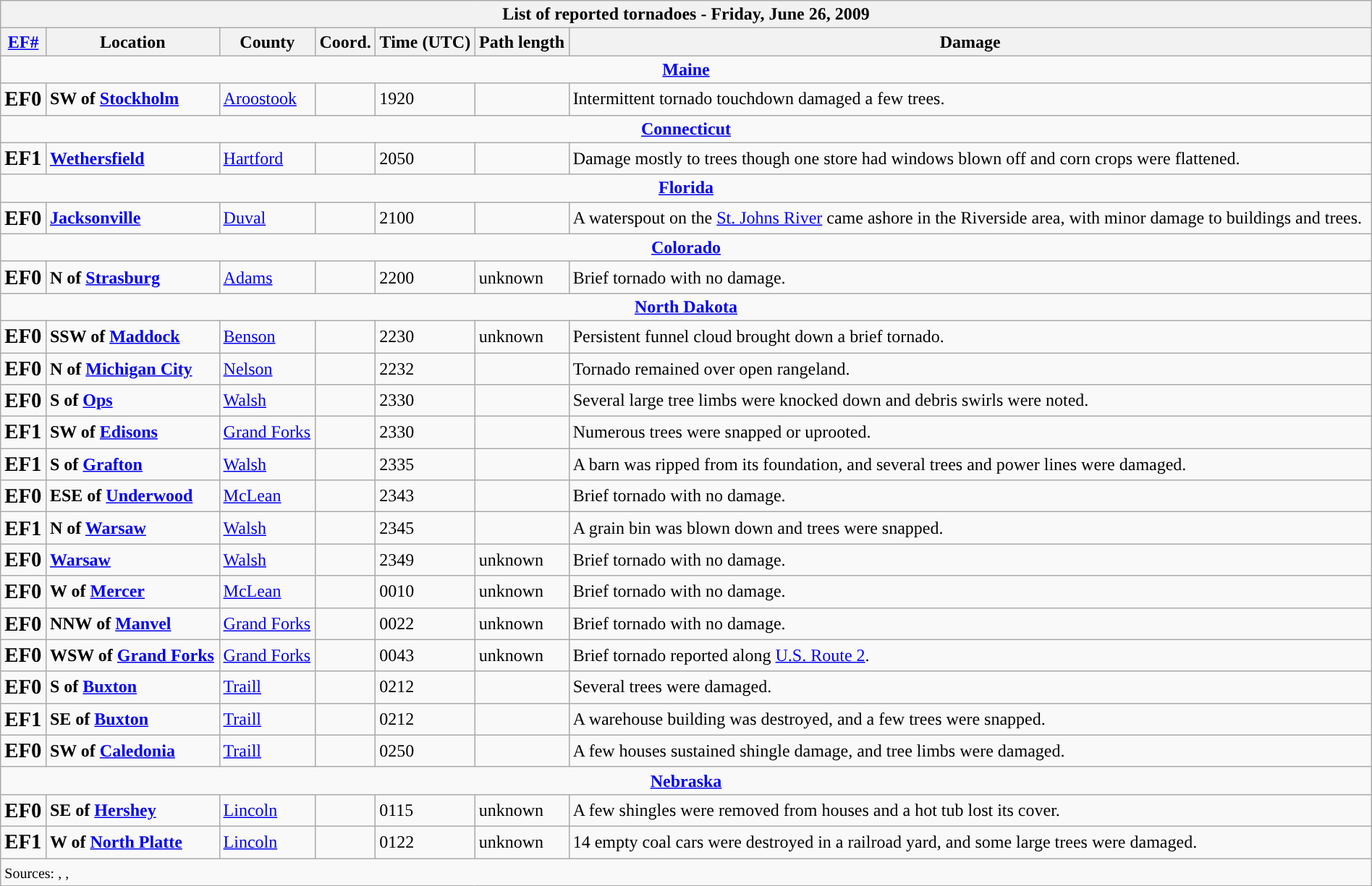<table class="wikitable collapsible" width="100%">
<tr>
<th colspan="7">List of reported tornadoes - Friday, June 26, 2009</th>
</tr>
<tr>
<th><a href='#'>EF#</a></th>
<th>Location</th>
<th>County</th>
<th>Coord.</th>
<th>Time (UTC)</th>
<th>Path length</th>
<th>Damage</th>
</tr>
<tr>
<td colspan="7" align=center><strong><a href='#'>Maine</a></strong></td>
</tr>
<tr>
<td><big><strong>EF0</strong></big></td>
<td><strong>SW of <a href='#'>Stockholm</a></strong></td>
<td><a href='#'>Aroostook</a></td>
<td></td>
<td>1920</td>
<td></td>
<td>Intermittent tornado touchdown damaged a few trees.</td>
</tr>
<tr>
<td colspan="7" align=center><strong><a href='#'>Connecticut</a></strong></td>
</tr>
<tr>
<td><big><strong>EF1</strong></big></td>
<td><strong><a href='#'>Wethersfield</a></strong></td>
<td><a href='#'>Hartford</a></td>
<td></td>
<td>2050</td>
<td></td>
<td>Damage mostly to trees though one store had windows blown off and corn crops were flattened.</td>
</tr>
<tr>
<td colspan="7" align=center><strong><a href='#'>Florida</a></strong></td>
</tr>
<tr>
<td><big><strong>EF0</strong></big></td>
<td><strong><a href='#'>Jacksonville</a></strong></td>
<td><a href='#'>Duval</a></td>
<td></td>
<td>2100</td>
<td></td>
<td>A waterspout on the <a href='#'>St. Johns River</a> came ashore in the Riverside area, with minor damage to buildings and trees.</td>
</tr>
<tr>
<td colspan="7" align=center><strong><a href='#'>Colorado</a></strong></td>
</tr>
<tr>
<td><big><strong>EF0</strong></big></td>
<td><strong>N of <a href='#'>Strasburg</a></strong></td>
<td><a href='#'>Adams</a></td>
<td></td>
<td>2200</td>
<td>unknown</td>
<td>Brief tornado with no damage.</td>
</tr>
<tr>
<td colspan="7" align=center><strong><a href='#'>North Dakota</a></strong></td>
</tr>
<tr>
<td><big><strong>EF0</strong></big></td>
<td><strong>SSW of <a href='#'>Maddock</a></strong></td>
<td><a href='#'>Benson</a></td>
<td></td>
<td>2230</td>
<td>unknown</td>
<td>Persistent funnel cloud brought down a brief tornado.</td>
</tr>
<tr>
<td><big><strong>EF0</strong></big></td>
<td><strong>N of <a href='#'>Michigan City</a></strong></td>
<td><a href='#'>Nelson</a></td>
<td></td>
<td>2232</td>
<td></td>
<td>Tornado remained over open rangeland.</td>
</tr>
<tr>
<td><big><strong>EF0</strong></big></td>
<td><strong>S of <a href='#'>Ops</a></strong></td>
<td><a href='#'>Walsh</a></td>
<td></td>
<td>2330</td>
<td></td>
<td>Several large tree limbs were knocked down and debris swirls were noted.</td>
</tr>
<tr>
<td><big><strong>EF1</strong></big></td>
<td><strong>SW of <a href='#'>Edisons</a></strong></td>
<td><a href='#'>Grand Forks</a></td>
<td></td>
<td>2330</td>
<td></td>
<td>Numerous trees were snapped or uprooted.</td>
</tr>
<tr>
<td><big><strong>EF1</strong></big></td>
<td><strong>S of <a href='#'>Grafton</a></strong></td>
<td><a href='#'>Walsh</a></td>
<td></td>
<td>2335</td>
<td></td>
<td>A barn was ripped from its foundation, and several trees and power lines were damaged.</td>
</tr>
<tr>
<td><big><strong>EF0</strong></big></td>
<td><strong>ESE of <a href='#'>Underwood</a></strong></td>
<td><a href='#'>McLean</a></td>
<td></td>
<td>2343</td>
<td></td>
<td>Brief tornado with no damage.</td>
</tr>
<tr>
<td><big><strong>EF1</strong></big></td>
<td><strong>N of <a href='#'>Warsaw</a></strong></td>
<td><a href='#'>Walsh</a></td>
<td></td>
<td>2345</td>
<td></td>
<td>A grain bin was blown down and trees were snapped.</td>
</tr>
<tr>
<td><big><strong>EF0</strong></big></td>
<td><strong><a href='#'>Warsaw</a></strong></td>
<td><a href='#'>Walsh</a></td>
<td></td>
<td>2349</td>
<td>unknown</td>
<td>Brief tornado with no damage.</td>
</tr>
<tr>
<td><big><strong>EF0</strong></big></td>
<td><strong>W of <a href='#'>Mercer</a></strong></td>
<td><a href='#'>McLean</a></td>
<td></td>
<td>0010</td>
<td>unknown</td>
<td>Brief tornado with no damage.</td>
</tr>
<tr>
<td><big><strong>EF0</strong></big></td>
<td><strong>NNW of <a href='#'>Manvel</a></strong></td>
<td><a href='#'>Grand Forks</a></td>
<td></td>
<td>0022</td>
<td>unknown</td>
<td>Brief tornado with no damage.</td>
</tr>
<tr>
<td><big><strong>EF0</strong></big></td>
<td><strong>WSW of <a href='#'>Grand Forks</a></strong></td>
<td><a href='#'>Grand Forks</a></td>
<td></td>
<td>0043</td>
<td>unknown</td>
<td>Brief tornado reported along <a href='#'>U.S. Route 2</a>.</td>
</tr>
<tr>
<td><big><strong>EF0</strong></big></td>
<td><strong>S of <a href='#'>Buxton</a></strong></td>
<td><a href='#'>Traill</a></td>
<td></td>
<td>0212</td>
<td></td>
<td>Several trees were damaged.</td>
</tr>
<tr>
<td><big><strong>EF1</strong></big></td>
<td><strong>SE of <a href='#'>Buxton</a></strong></td>
<td><a href='#'>Traill</a></td>
<td></td>
<td>0212</td>
<td></td>
<td>A warehouse building was destroyed, and a few trees were snapped.</td>
</tr>
<tr>
<td><big><strong>EF0</strong></big></td>
<td><strong>SW of <a href='#'>Caledonia</a></strong></td>
<td><a href='#'>Traill</a></td>
<td></td>
<td>0250</td>
<td></td>
<td>A few houses sustained shingle damage, and tree limbs were damaged.</td>
</tr>
<tr>
<td colspan="7" align=center><strong><a href='#'>Nebraska</a></strong></td>
</tr>
<tr>
<td><big><strong>EF0</strong></big></td>
<td><strong>SE of <a href='#'>Hershey</a></strong></td>
<td><a href='#'>Lincoln</a></td>
<td></td>
<td>0115</td>
<td>unknown</td>
<td>A few shingles were removed from houses and a hot tub lost its cover.</td>
</tr>
<tr>
<td><big><strong>EF1</strong></big></td>
<td><strong>W of <a href='#'>North Platte</a></strong></td>
<td><a href='#'>Lincoln</a></td>
<td></td>
<td>0122</td>
<td>unknown</td>
<td>14 empty coal cars were destroyed in a railroad yard, and some large trees were damaged.</td>
</tr>
<tr>
<td colspan="7"><small>Sources: , , </small></td>
</tr>
</table>
